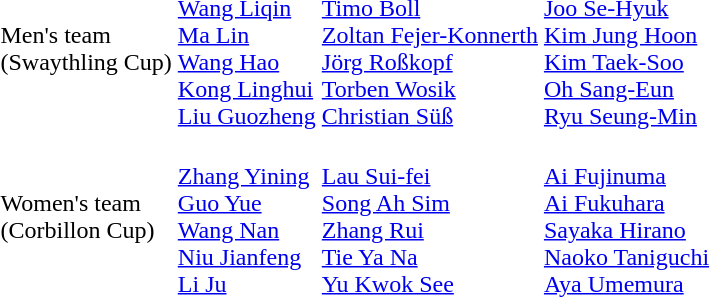<table>
<tr>
<td>Men's team <br>(Swaythling Cup) <br></td>
<td><br><a href='#'>Wang Liqin</a><br><a href='#'>Ma Lin</a><br><a href='#'>Wang Hao</a><br><a href='#'>Kong Linghui</a><br><a href='#'>Liu Guozheng</a></td>
<td><br><a href='#'>Timo Boll</a><br><a href='#'>Zoltan Fejer-Konnerth</a><br><a href='#'>Jörg Roßkopf</a><br><a href='#'>Torben Wosik</a><br><a href='#'>Christian Süß</a></td>
<td><br><a href='#'>Joo Se-Hyuk</a><br><a href='#'>Kim Jung Hoon</a><br><a href='#'>Kim Taek-Soo</a><br><a href='#'>Oh Sang-Eun</a><br><a href='#'>Ryu Seung-Min</a></td>
</tr>
<tr>
<td>Women's team <br>(Corbillon Cup) <br></td>
<td><br><a href='#'>Zhang Yining</a><br><a href='#'>Guo Yue</a><br><a href='#'>Wang Nan</a><br><a href='#'>Niu Jianfeng</a><br><a href='#'>Li Ju</a></td>
<td><br><a href='#'>Lau Sui-fei</a><br><a href='#'>Song Ah Sim</a><br><a href='#'>Zhang Rui</a><br><a href='#'>Tie Ya Na</a><br><a href='#'>Yu Kwok See</a></td>
<td><br><a href='#'>Ai Fujinuma</a><br><a href='#'>Ai Fukuhara</a><br><a href='#'>Sayaka Hirano</a><br><a href='#'>Naoko Taniguchi</a><br><a href='#'>Aya Umemura</a></td>
</tr>
</table>
